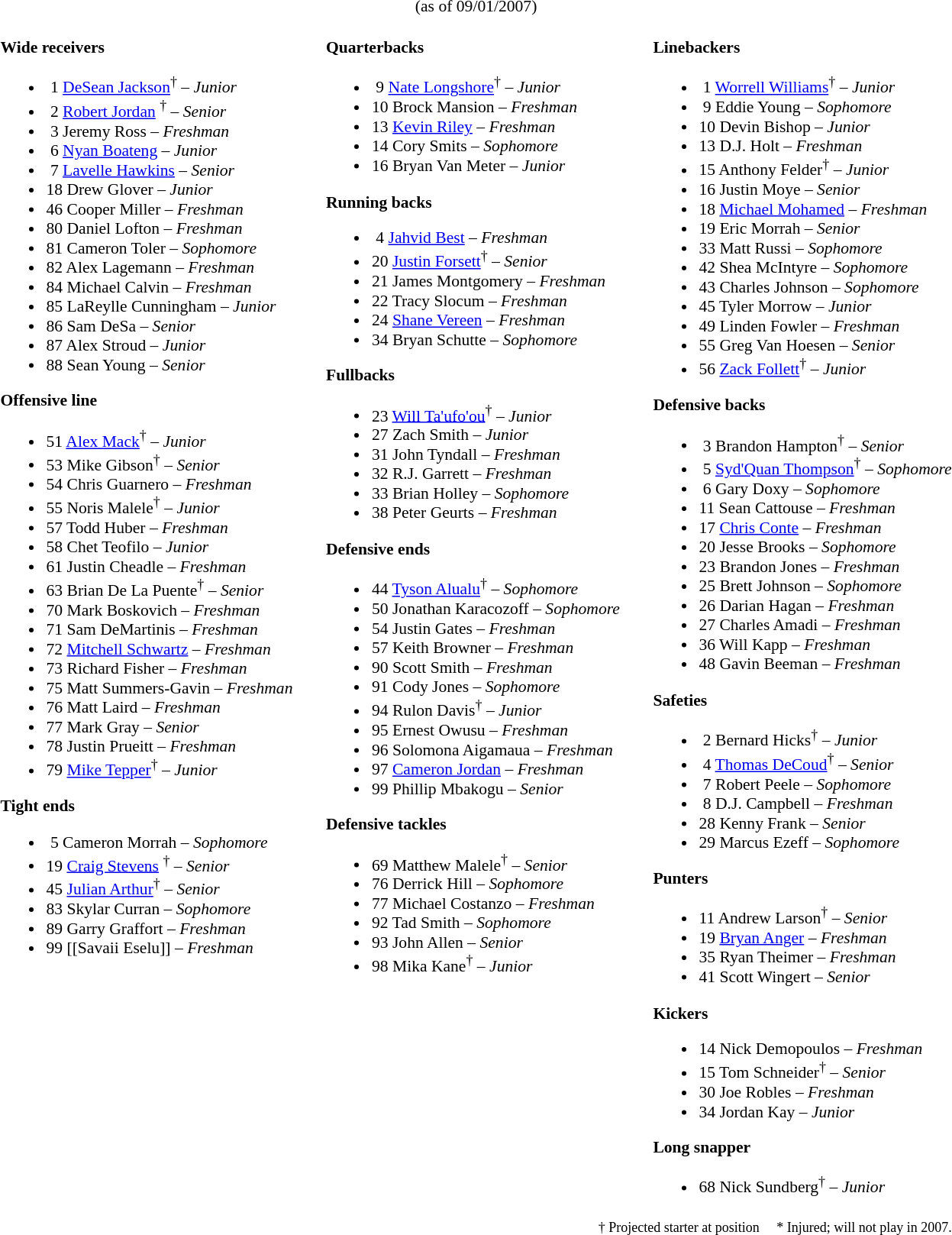<table class="toccolours" style="border-collapse:collapse; font-size:90%;">
<tr>
<td colspan="5" style="text-align:center;">(as of 09/01/2007)</td>
</tr>
<tr>
<td valign="top"><br><strong>Wide receivers</strong><ul><li> 1 <a href='#'>DeSean Jackson</a><sup>†</sup> – <em>Junior</em></li><li> 2 <a href='#'>Robert Jordan</a> <sup>†</sup> – <em>Senior</em></li><li> 3 Jeremy Ross – <em>Freshman</em></li><li> 6 <a href='#'>Nyan Boateng</a> – <em>Junior</em></li><li> 7 <a href='#'>Lavelle Hawkins</a> – <em>Senior</em></li><li>18 Drew Glover – <em>Junior</em></li><li>46 Cooper Miller – <em>Freshman</em></li><li>80 Daniel Lofton – <em>Freshman</em></li><li>81 Cameron Toler – <em>Sophomore</em></li><li>82 Alex Lagemann – <em> Freshman</em></li><li>84 Michael Calvin – <em> Freshman</em></li><li>85 LaReylle Cunningham – <em>Junior</em></li><li>86 Sam DeSa – <em>Senior</em></li><li>87 Alex Stroud – <em>Junior</em></li><li>88 Sean Young – <em>Senior</em></li></ul><strong>Offensive line</strong><ul><li>51 <a href='#'>Alex Mack</a><sup>†</sup> – <em>Junior</em></li><li>53 Mike Gibson<sup>†</sup> – <em>Senior</em></li><li>54 Chris Guarnero – <em>Freshman</em></li><li>55 Noris Malele<sup>†</sup> – <em>Junior</em></li><li>57 Todd Huber – <em> Freshman</em></li><li>58 Chet Teofilo – <em>Junior</em></li><li>61 Justin Cheadle – <em> Freshman</em></li><li>63 Brian De La Puente<sup>†</sup> – <em>Senior</em></li><li>70 Mark Boskovich – <em>Freshman</em></li><li>71 Sam DeMartinis – <em> Freshman</em></li><li>72 <a href='#'>Mitchell Schwartz</a> – <em> Freshman</em></li><li>73 Richard Fisher – <em>Freshman</em></li><li>75 Matt Summers-Gavin – <em> Freshman</em></li><li>76 Matt Laird – <em>Freshman</em></li><li>77 Mark Gray – <em>Senior</em></li><li>78 Justin Prueitt – <em>Freshman</em></li><li>79 <a href='#'>Mike Tepper</a><sup>†</sup> – <em>Junior</em></li></ul><strong>Tight ends</strong><ul><li> 5 Cameron Morrah – <em>Sophomore</em></li><li>19 <a href='#'>Craig Stevens</a> <sup>†</sup> – <em>Senior</em></li><li>45 <a href='#'>Julian Arthur</a><sup>†</sup> – <em>Senior</em></li><li>83 Skylar Curran – <em>Sophomore</em></li><li>89 Garry Graffort – <em>Freshman</em></li><li>99 [[Savaii Eselu]] – <em> Freshman</em></li></ul></td>
<td width="25"> </td>
<td valign="top"><br><strong>Quarterbacks</strong><ul><li> 9 <a href='#'>Nate Longshore</a><sup>†</sup> – <em>Junior</em></li><li>10 Brock Mansion – <em> Freshman</em></li><li>13 <a href='#'>Kevin Riley</a> – <em>Freshman</em></li><li>14 Cory Smits – <em>Sophomore</em></li><li>16 Bryan Van Meter – <em>Junior</em></li></ul><strong>Running backs</strong><ul><li> 4 <a href='#'>Jahvid Best</a> – <em>Freshman</em></li><li>20 <a href='#'>Justin Forsett</a><sup>†</sup> – <em>Senior</em></li><li>21 James Montgomery – <em>Freshman</em></li><li>22 Tracy Slocum – <em> Freshman</em></li><li>24 <a href='#'>Shane Vereen</a> – <em> Freshman</em></li><li>34 Bryan Schutte – <em>Sophomore</em></li></ul><strong>Fullbacks</strong><ul><li>23 <a href='#'>Will Ta'ufo'ou</a><sup>†</sup> – <em>Junior</em></li><li>27 Zach Smith – <em>Junior</em></li><li>31 John Tyndall – <em> Freshman</em></li><li>32 R.J. Garrett – <em>Freshman</em></li><li>33 Brian Holley – <em>Sophomore</em></li><li>38 Peter Geurts – <em> Freshman</em></li></ul><strong>Defensive ends</strong><ul><li>44 <a href='#'>Tyson Alualu</a><sup>†</sup> – <em>Sophomore</em></li><li>50 Jonathan Karacozoff – <em>Sophomore</em></li><li>54 Justin Gates – <em> Freshman</em></li><li>57 Keith Browner – <em>Freshman</em></li><li>90 Scott Smith – <em> Freshman</em></li><li>91 Cody Jones – <em>Sophomore</em></li><li>94 Rulon Davis<sup>†</sup>  – <em>Junior</em></li><li>95 Ernest Owusu – <em> Freshman</em></li><li>96 Solomona Aigamaua – <em> Freshman</em></li><li>97 <a href='#'>Cameron Jordan</a> – <em>Freshman</em></li><li>99 Phillip Mbakogu – <em>Senior</em></li></ul><strong>Defensive tackles</strong><ul><li>69 Matthew Malele<sup>†</sup> – <em>Senior</em></li><li>76 Derrick Hill – <em>Sophomore</em></li><li>77 Michael Costanzo – <em>Freshman</em></li><li>92 Tad Smith – <em>Sophomore</em></li><li>93 John Allen – <em>Senior</em></li><li>98 Mika Kane<sup>†</sup> – <em>Junior</em></li></ul></td>
<td width="25"> </td>
<td valign="top"><br><strong>Linebackers</strong><ul><li> 1  <a href='#'>Worrell Williams</a><sup>†</sup> – <em>Junior</em></li><li> 9 Eddie Young – <em>Sophomore</em></li><li>10 Devin Bishop – <em>Junior</em></li><li>13 D.J. Holt – <em> Freshman</em></li><li>15 Anthony Felder<sup>†</sup> – <em>Junior</em></li><li>16 Justin Moye – <em>Senior</em></li><li>18 <a href='#'>Michael Mohamed</a> – <em>Freshman</em></li><li>19 Eric Morrah – <em>Senior</em></li><li>33 Matt Russi – <em>Sophomore</em></li><li>42 Shea McIntyre – <em>Sophomore</em></li><li>43 Charles Johnson – <em>Sophomore</em></li><li>45 Tyler Morrow – <em>Junior</em></li><li>49 Linden Fowler – <em> Freshman</em></li><li>55 Greg Van Hoesen – <em>Senior</em></li><li>56 <a href='#'>Zack Follett</a><sup>†</sup> – <em>Junior</em></li></ul><strong>Defensive backs</strong><ul><li> 3 Brandon Hampton<sup>†</sup> – <em>Senior</em></li><li> 5 <a href='#'>Syd'Quan Thompson</a><sup>†</sup> – <em>Sophomore</em></li><li> 6 Gary Doxy – <em>Sophomore</em></li><li>11 Sean Cattouse – <em> Freshman</em></li><li>17 <a href='#'>Chris Conte</a> – <em>Freshman</em></li><li>20 Jesse Brooks  – <em>Sophomore</em></li><li>23 Brandon Jones – <em>Freshman</em></li><li>25 Brett Johnson – <em>Sophomore</em></li><li>26 Darian Hagan – <em>Freshman</em></li><li>27 Charles Amadi – <em>Freshman</em></li><li>36 Will Kapp – <em> Freshman</em></li><li>48 Gavin Beeman – <em>Freshman</em></li></ul><strong>Safeties</strong><ul><li> 2 Bernard Hicks<sup>†</sup> – <em>Junior</em></li><li> 4 <a href='#'>Thomas DeCoud</a><sup>†</sup> – <em>Senior</em></li><li> 7 Robert Peele – <em>Sophomore</em></li><li> 8 D.J. Campbell – <em> Freshman</em></li><li>28 Kenny Frank – <em>Senior</em></li><li>29 Marcus Ezeff – <em>Sophomore</em></li></ul><strong>Punters</strong><ul><li>11 Andrew Larson<sup>†</sup> – <em>Senior</em></li><li>19 <a href='#'>Bryan Anger</a> – <em> Freshman</em></li><li>35 Ryan Theimer – <em>Freshman</em></li><li>41 Scott Wingert – <em>Senior</em></li></ul><strong>Kickers</strong><ul><li>14 Nick Demopoulos – <em>Freshman</em></li><li>15 Tom Schneider<sup>†</sup> – <em>Senior</em></li><li>30 Joe Robles – <em>Freshman</em></li><li>34 Jordan Kay – <em>Junior</em></li></ul><strong>Long snapper</strong><ul><li>68 Nick Sundberg<sup>†</sup> – <em>Junior</em></li></ul></td>
</tr>
<tr>
<td colspan="5"  style="vertical-align:bottom; text-align:right;"><small>† Projected starter at position     * Injured; will not play in 2007.</small></td>
</tr>
</table>
